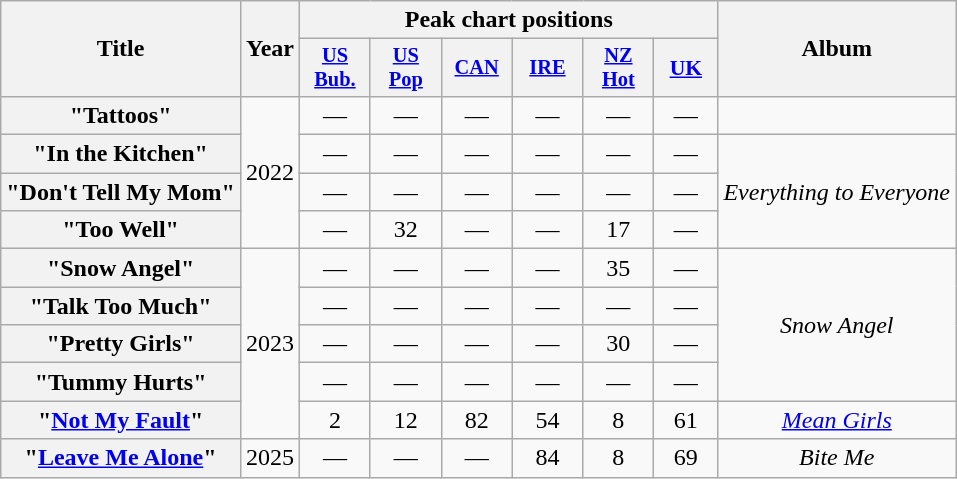<table class="wikitable plainrowheaders" style="text-align:center">
<tr>
<th scope="col" rowspan="2">Title</th>
<th scope="col" rowspan="2">Year</th>
<th scope="col" colspan="6">Peak chart positions</th>
<th scope="col" rowspan="2">Album</th>
</tr>
<tr>
<th scope="col" style="width:3em;font-size:85%;"><a href='#'>US<br>Bub.</a><br></th>
<th scope="col" style="width:3em;font-size:85%;"><a href='#'>US<br>Pop</a><br></th>
<th scope="col" style="width:3em;font-size:85%;"><a href='#'>CAN</a><br></th>
<th scope="col" style="width:3em;font-size:85%;"><a href='#'>IRE</a><br></th>
<th scope="col" style="width:3em;font-size:85%;"><a href='#'>NZ<br>Hot</a><br></th>
<th scope="col" style="width:2.5em;font-size:90%;"><a href='#'>UK</a><br></th>
</tr>
<tr>
<th scope="row">"Tattoos"</th>
<td rowspan="4">2022</td>
<td>—</td>
<td>—</td>
<td>—</td>
<td>—</td>
<td>—</td>
<td>—</td>
<td></td>
</tr>
<tr>
<th scope="row">"In the Kitchen"</th>
<td>—</td>
<td>—</td>
<td>—</td>
<td>—</td>
<td>—</td>
<td>—</td>
<td rowspan="3"><em>Everything to Everyone</em></td>
</tr>
<tr>
<th scope="row">"Don't Tell My Mom"</th>
<td>—</td>
<td>—</td>
<td>—</td>
<td>—</td>
<td>—</td>
<td>—</td>
</tr>
<tr>
<th scope="row">"Too Well"</th>
<td>—</td>
<td>32</td>
<td>—</td>
<td>—</td>
<td>17</td>
<td>—</td>
</tr>
<tr>
<th scope="row">"Snow Angel"</th>
<td rowspan="5">2023</td>
<td>—</td>
<td>—</td>
<td>—</td>
<td>—</td>
<td>35</td>
<td>—</td>
<td rowspan="4"><em>Snow Angel</em></td>
</tr>
<tr>
<th scope="row">"Talk Too Much"</th>
<td>—</td>
<td>—</td>
<td>—</td>
<td>—</td>
<td>—</td>
<td>—</td>
</tr>
<tr>
<th scope="row">"Pretty Girls"</th>
<td>—</td>
<td>—</td>
<td>—</td>
<td>—</td>
<td>30</td>
<td>—</td>
</tr>
<tr>
<th scope="row">"Tummy Hurts" </th>
<td>—</td>
<td>—</td>
<td>—</td>
<td>—</td>
<td>—</td>
<td>—</td>
</tr>
<tr>
<th scope="row">"<a href='#'>Not My Fault</a>" </th>
<td>2</td>
<td>12</td>
<td>82</td>
<td>54</td>
<td>8</td>
<td>61</td>
<td><em><a href='#'>Mean Girls</a></em></td>
</tr>
<tr>
<th scope="row">"<a href='#'>Leave Me Alone</a>"</th>
<td>2025</td>
<td>—</td>
<td>—</td>
<td>—</td>
<td>84</td>
<td>8</td>
<td>69</td>
<td><em>Bite Me</em></td>
</tr>
</table>
